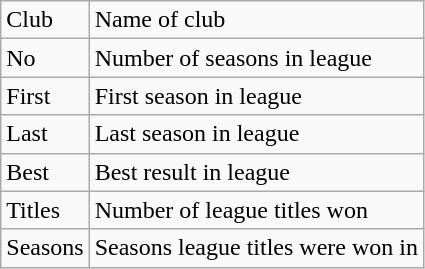<table class="wikitable sortable">
<tr>
<td>Club</td>
<td>Name of club</td>
</tr>
<tr>
<td>No</td>
<td>Number of seasons in league</td>
</tr>
<tr>
<td>First</td>
<td>First season in league</td>
</tr>
<tr>
<td>Last</td>
<td>Last season in league</td>
</tr>
<tr>
<td>Best</td>
<td>Best result in league</td>
</tr>
<tr>
<td>Titles</td>
<td>Number of league titles won</td>
</tr>
<tr>
<td>Seasons</td>
<td>Seasons league titles were won in</td>
</tr>
</table>
